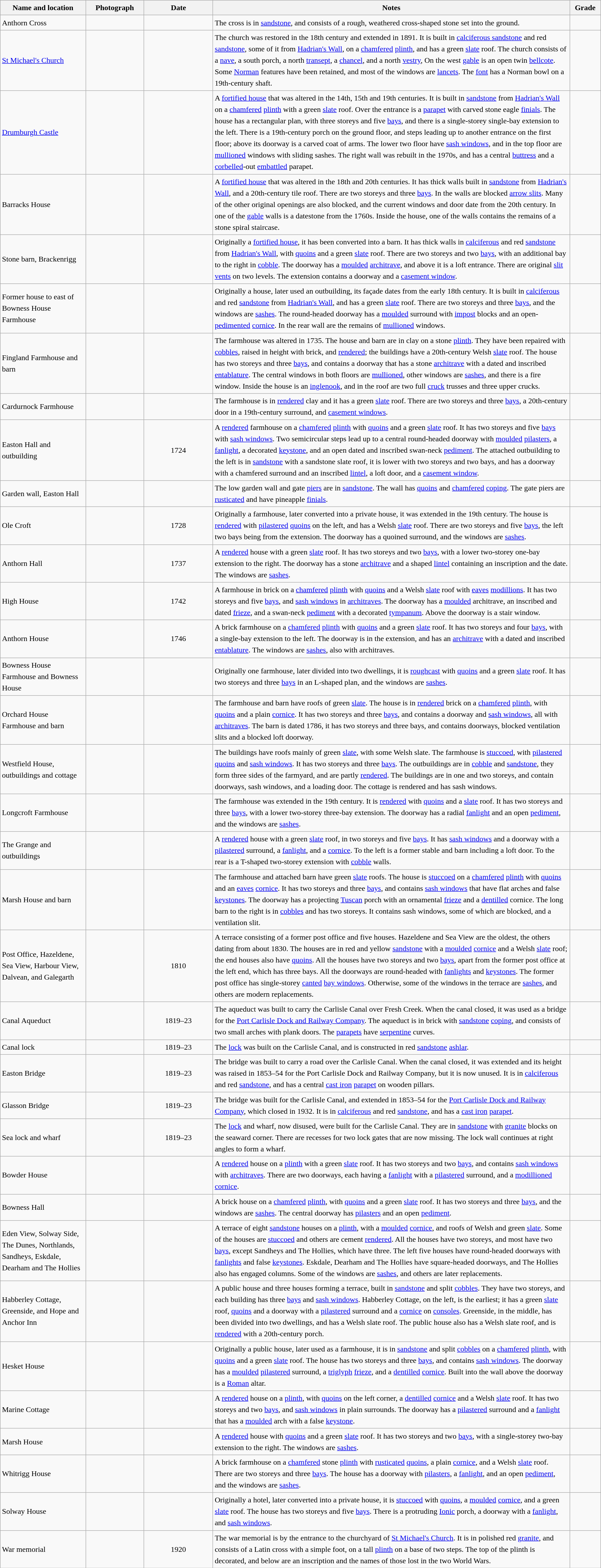<table class="wikitable sortable plainrowheaders" style="width:100%;border:0px;text-align:left;line-height:150%;">
<tr>
<th scope="col"  style="width:150px">Name and location</th>
<th scope="col"  style="width:100px" class="unsortable">Photograph</th>
<th scope="col"  style="width:120px">Date</th>
<th scope="col"  style="width:650px" class="unsortable">Notes</th>
<th scope="col"  style="width:50px">Grade</th>
</tr>
<tr>
<td>Anthorn Cross<br><small></small></td>
<td></td>
<td align="center"></td>
<td>The cross is in <a href='#'>sandstone</a>, and consists of a rough, weathered cross-shaped stone set into the ground.</td>
<td align="center" ></td>
</tr>
<tr>
<td><a href='#'>St Michael's Church</a><br><small></small></td>
<td></td>
<td align="center"></td>
<td>The church was restored in the 18th century and extended in 1891.  It is built in <a href='#'>calciferous sandstone</a> and red <a href='#'>sandstone</a>, some of it from <a href='#'>Hadrian's Wall</a>, on a <a href='#'>chamfered</a> <a href='#'>plinth</a>, and has a green <a href='#'>slate</a> roof.  The church consists of a <a href='#'>nave</a>, a south porch, a north <a href='#'>transept</a>, a <a href='#'>chancel</a>, and a north <a href='#'>vestry</a>,  On the west <a href='#'>gable</a> is an open twin <a href='#'>bellcote</a>.  Some <a href='#'>Norman</a> features have been retained, and most of the windows are <a href='#'>lancets</a>.  The <a href='#'>font</a> has a Norman bowl on a 19th-century shaft.</td>
<td align="center" ></td>
</tr>
<tr>
<td><a href='#'>Drumburgh Castle</a><br><small></small></td>
<td></td>
<td align="center"></td>
<td>A <a href='#'>fortified house</a> that was altered in the 14th, 15th and 19th centuries.  It is built in <a href='#'>sandstone</a> from <a href='#'>Hadrian's Wall</a> on a <a href='#'>chamfered</a> <a href='#'>plinth</a> with a green <a href='#'>slate</a> roof.  Over the entrance is a <a href='#'>parapet</a> with carved stone eagle <a href='#'>finials</a>.  The house has a rectangular plan, with three storeys and five <a href='#'>bays</a>, and there is a single-storey single-bay extension to the left.  There is a 19th-century porch on the ground floor, and steps leading up to another entrance on the first floor; above its doorway is a carved coat of arms.  The lower two floor have <a href='#'>sash windows</a>, and in the top floor are <a href='#'>mullioned</a> windows with sliding sashes.  The right wall was rebuilt in the 1970s, and has a central <a href='#'>buttress</a> and a <a href='#'>corbelled</a>-out <a href='#'>embattled</a> parapet.</td>
<td align="center" ></td>
</tr>
<tr>
<td>Barracks House<br><small></small></td>
<td></td>
<td align="center"></td>
<td>A <a href='#'>fortified house</a> that was altered in the 18th and 20th centuries.  It has thick walls built in <a href='#'>sandstone</a> from <a href='#'>Hadrian's Wall</a>, and a 20th-century tile roof.  There are two storeys and three <a href='#'>bays</a>.  In the walls are blocked <a href='#'>arrow slits</a>.  Many of the other original openings are also blocked, and the current windows and door date from the 20th century.  In one of the <a href='#'>gable</a> walls is a datestone from the 1760s.  Inside the house, one of the walls contains the remains of a stone spiral staircase.</td>
<td align="center" ></td>
</tr>
<tr>
<td>Stone barn, Brackenrigg<br><small></small></td>
<td></td>
<td align="center"></td>
<td>Originally a <a href='#'>fortified house</a>, it has been converted into a barn.  It has thick walls in <a href='#'>calciferous</a> and red <a href='#'>sandstone</a> from <a href='#'>Hadrian's Wall</a>, with <a href='#'>quoins</a> and a green <a href='#'>slate</a> roof.  There are two storeys and two <a href='#'>bays</a>, with an additional bay to the right in <a href='#'>cobble</a>.  The doorway has a <a href='#'>moulded</a> <a href='#'>architrave</a>, and above it is a loft entrance.  There are original <a href='#'>slit vents</a> on two levels.  The extension contains a doorway and a <a href='#'>casement window</a>.</td>
<td align="center" ></td>
</tr>
<tr>
<td>Former house to east of Bowness House Farmhouse<br><small></small></td>
<td></td>
<td align="center"></td>
<td>Originally a house, later used an outbuilding, its façade dates from the early 18th century.  It is built in <a href='#'>calciferous</a> and red <a href='#'>sandstone</a> from <a href='#'>Hadrian's Wall</a>, and has a green <a href='#'>slate</a> roof.  There are two storeys and three <a href='#'>bays</a>, and the windows are <a href='#'>sashes</a>.  The round-headed doorway has a <a href='#'>moulded</a> surround with <a href='#'>impost</a> blocks and an open-<a href='#'>pedimented</a> <a href='#'>cornice</a>.  In the rear wall are the remains of <a href='#'>mullioned</a> windows.</td>
<td align="center" ></td>
</tr>
<tr>
<td>Fingland Farmhouse and barn<br><small></small></td>
<td></td>
<td align="center"></td>
<td>The farmhouse was altered in 1735.  The house and barn are in clay on a stone <a href='#'>plinth</a>.  They have been repaired with <a href='#'>cobbles</a>, raised in height with brick, and <a href='#'>rendered</a>; the buildings have a 20th-century Welsh <a href='#'>slate</a> roof.  The house has two storeys and three <a href='#'>bays</a>, and contains a doorway that has a stone <a href='#'>architrave</a> with a dated and inscribed <a href='#'>entablature</a>.  The central windows in both floors are <a href='#'>mullioned</a>, other windows are <a href='#'>sashes</a>, and there is a fire window.  Inside the house is an <a href='#'>inglenook</a>, and in the roof are two full <a href='#'>cruck</a> trusses and three upper crucks.</td>
<td align="center" ></td>
</tr>
<tr>
<td>Cardurnock Farmhouse<br><small></small></td>
<td></td>
<td align="center"></td>
<td>The farmhouse is in <a href='#'>rendered</a> clay and it has a green <a href='#'>slate</a> roof.  There are two storeys and three <a href='#'>bays</a>, a 20th-century door in a 19th-century surround, and <a href='#'>casement windows</a>.</td>
<td align="center" ></td>
</tr>
<tr>
<td>Easton Hall and outbuilding<br><small></small></td>
<td></td>
<td align="center">1724</td>
<td>A <a href='#'>rendered</a> farmhouse on a <a href='#'>chamfered</a> <a href='#'>plinth</a> with <a href='#'>quoins</a> and a green <a href='#'>slate</a> roof.  It has two storeys and five <a href='#'>bays</a> with <a href='#'>sash windows</a>.  Two semicircular steps lead up to a central round-headed doorway with <a href='#'>moulded</a> <a href='#'>pilasters</a>, a <a href='#'>fanlight</a>, a decorated <a href='#'>keystone</a>, and an open dated and inscribed swan-neck <a href='#'>pediment</a>.  The attached outbuilding to the left is in <a href='#'>sandstone</a> with a sandstone slate roof, it is lower with two storeys and two bays, and has a doorway with a chamfered surround and an inscribed <a href='#'>lintel</a>, a loft door, and a <a href='#'>casement window</a>.</td>
<td align="center" ></td>
</tr>
<tr>
<td>Garden wall, Easton Hall<br><small></small></td>
<td></td>
<td align="center"></td>
<td>The low garden wall and gate <a href='#'>piers</a> are in <a href='#'>sandstone</a>.  The wall has <a href='#'>quoins</a> and <a href='#'>chamfered</a> <a href='#'>coping</a>.  The gate piers are <a href='#'>rusticated</a> and have pineapple <a href='#'>finials</a>.</td>
<td align="center" ></td>
</tr>
<tr>
<td>Ole Croft<br><small></small></td>
<td></td>
<td align="center">1728</td>
<td>Originally a farmhouse, later converted into a private house, it was extended in the 19th century.  The house is <a href='#'>rendered</a> with <a href='#'>pilastered</a> <a href='#'>quoins</a> on the left, and has a Welsh <a href='#'>slate</a> roof.  There are two storeys and five <a href='#'>bays</a>, the left two bays being from the extension.  The doorway has a quoined surround, and the windows are <a href='#'>sashes</a>.</td>
<td align="center" ></td>
</tr>
<tr>
<td>Anthorn Hall<br><small></small></td>
<td></td>
<td align="center">1737</td>
<td>A <a href='#'>rendered</a> house with a green <a href='#'>slate</a> roof.  It has two storeys and two <a href='#'>bays</a>, with a lower two-storey one-bay extension to the right.  The doorway has a stone <a href='#'>architrave</a> and a shaped <a href='#'>lintel</a> containing an inscription and the date.  The windows are  <a href='#'>sashes</a>.</td>
<td align="center" ></td>
</tr>
<tr>
<td>High House<br><small></small></td>
<td></td>
<td align="center">1742</td>
<td>A farmhouse in brick on a <a href='#'>chamfered</a> <a href='#'>plinth</a> with <a href='#'>quoins</a> and a Welsh <a href='#'>slate</a> roof with <a href='#'>eaves</a> <a href='#'>modillions</a>.  It has two storeys and five <a href='#'>bays</a>, and <a href='#'>sash windows</a> in <a href='#'>architraves</a>.  The doorway has a <a href='#'>moulded</a> architrave, an inscribed and dated <a href='#'>frieze</a>, and a swan-neck <a href='#'>pediment</a> with a decorated <a href='#'>tympanum</a>.  Above the doorway is a stair window.</td>
<td align="center" ></td>
</tr>
<tr>
<td>Anthorn House<br><small></small></td>
<td></td>
<td align="center">1746</td>
<td>A brick farmhouse on a <a href='#'>chamfered</a> <a href='#'>plinth</a> with <a href='#'>quoins</a> and a green <a href='#'>slate</a> roof.  It has two storeys and four <a href='#'>bays</a>, with a single-bay extension to the left.  The doorway is in the extension, and has an <a href='#'>architrave</a> with a dated and inscribed <a href='#'>entablature</a>.  The windows are <a href='#'>sashes</a>, also with architraves.</td>
<td align="center" ></td>
</tr>
<tr>
<td>Bowness House Farmhouse and Bowness House<br><small></small></td>
<td></td>
<td align="center"></td>
<td>Originally one farmhouse, later divided into two dwellings, it is <a href='#'>roughcast</a> with <a href='#'>quoins</a> and a green <a href='#'>slate</a> roof.  It has two storeys and three <a href='#'>bays</a> in an L-shaped plan, and the windows are <a href='#'>sashes</a>.</td>
<td align="center" ></td>
</tr>
<tr>
<td>Orchard House Farmhouse and barn<br><small></small></td>
<td></td>
<td align="center"></td>
<td>The farmhouse and barn have roofs of green <a href='#'>slate</a>.  The house is in <a href='#'>rendered</a> brick on a <a href='#'>chamfered</a> <a href='#'>plinth</a>, with <a href='#'>quoins</a> and a plain <a href='#'>cornice</a>.  It has two storeys and three <a href='#'>bays</a>, and contains a doorway and <a href='#'>sash windows</a>, all with <a href='#'>architraves</a>.  The barn is dated 1786, it has two storeys and three bays, and contains doorways, blocked ventilation slits and a blocked loft doorway.</td>
<td align="center" ></td>
</tr>
<tr>
<td>Westfield House, outbuildings and cottage<br><small></small></td>
<td></td>
<td align="center"></td>
<td>The buildings have roofs mainly of green <a href='#'>slate</a>, with some Welsh slate.  The farmhouse is <a href='#'>stuccoed</a>, with <a href='#'>pilastered</a> <a href='#'>quoins</a> and <a href='#'>sash windows</a>.  It has two storeys and three <a href='#'>bays</a>.  The outbuildings are in <a href='#'>cobble</a> and <a href='#'>sandstone</a>, they form three sides of the farmyard, and are partly <a href='#'>rendered</a>.  The buildings are in one and two storeys, and contain doorways, sash windows, and a loading door.  The cottage is rendered and has sash windows.</td>
<td align="center" ></td>
</tr>
<tr>
<td>Longcroft Farmhouse<br><small></small></td>
<td></td>
<td align="center"></td>
<td>The farmhouse was extended in the 19th century.  It is <a href='#'>rendered</a> with <a href='#'>quoins</a> and a <a href='#'>slate</a> roof.  It has two storeys and three <a href='#'>bays</a>, with a lower two-storey three-bay extension.  The doorway has a radial <a href='#'>fanlight</a> and an open <a href='#'>pediment</a>, and the windows are <a href='#'>sashes</a>.</td>
<td align="center" ></td>
</tr>
<tr>
<td>The Grange and outbuildings<br><small></small></td>
<td></td>
<td align="center"></td>
<td>A <a href='#'>rendered</a> house with a green <a href='#'>slate</a> roof, in two storeys and five <a href='#'>bays</a>.  It has <a href='#'>sash windows</a> and a doorway with a <a href='#'>pilastered</a> surround, a <a href='#'>fanlight</a>, and a <a href='#'>cornice</a>.  To the left is a former stable and barn including a loft door.  To the rear is a T-shaped two-storey extension with <a href='#'>cobble</a> walls.</td>
<td align="center" ></td>
</tr>
<tr>
<td>Marsh House and barn<br><small></small></td>
<td></td>
<td align="center"></td>
<td>The farmhouse and attached barn have green <a href='#'>slate</a> roofs.  The house is <a href='#'>stuccoed</a> on a <a href='#'>chamfered</a> <a href='#'>plinth</a> with <a href='#'>quoins</a> and an <a href='#'>eaves</a> <a href='#'>cornice</a>.  It has two storeys and three <a href='#'>bays</a>, and contains <a href='#'>sash windows</a> that have flat arches and false <a href='#'>keystones</a>.  The doorway has a projecting <a href='#'>Tuscan</a> porch with an ornamental <a href='#'>frieze</a> and a <a href='#'>dentilled</a> cornice.  The long barn to the right is in <a href='#'>cobbles</a> and has two storeys.  It contains sash windows, some of which are blocked, and a ventilation slit.</td>
<td align="center" ></td>
</tr>
<tr>
<td>Post Office, Hazeldene, Sea View, Harbour View, Dalvean, and Galegarth<br><small></small></td>
<td></td>
<td align="center">1810</td>
<td>A terrace consisting of a former post office and five houses.  Hazeldene and Sea View are the oldest, the others dating from about 1830.  The houses are in red and yellow <a href='#'>sandstone</a> with a <a href='#'>moulded</a> <a href='#'>cornice</a> and a Welsh <a href='#'>slate</a> roof; the end houses also have <a href='#'>quoins</a>.  All the houses have two storeys and two <a href='#'>bays</a>, apart from the former post office at the left end, which has three bays.  All the doorways are round-headed with <a href='#'>fanlights</a> and <a href='#'>keystones</a>.  The former post office has single-storey <a href='#'>canted</a> <a href='#'>bay windows</a>.  Otherwise, some of the windows in the terrace are <a href='#'>sashes</a>, and others are modern replacements.</td>
<td align="center" ></td>
</tr>
<tr>
<td>Canal Aqueduct<br><small></small></td>
<td></td>
<td align="center">1819–23</td>
<td>The aqueduct was built to carry the Carlisle Canal over Fresh Creek.  When the canal closed, it was used as a bridge for the <a href='#'>Port Carlisle Dock and Railway Company</a>.  The aqueduct is in brick with <a href='#'>sandstone</a> <a href='#'>coping</a>, and consists of two small arches with plank doors.  The <a href='#'>parapets</a> have <a href='#'>serpentine</a> curves.</td>
<td align="center" ></td>
</tr>
<tr>
<td>Canal lock<br><small></small></td>
<td></td>
<td align="center">1819–23</td>
<td>The <a href='#'>lock</a> was built on the Carlisle Canal, and is constructed in red <a href='#'>sandstone</a> <a href='#'>ashlar</a>.</td>
<td align="center" ></td>
</tr>
<tr>
<td>Easton Bridge<br><small></small></td>
<td></td>
<td align="center">1819–23</td>
<td>The bridge was built to carry a road over the Carlisle Canal.  When the canal closed, it was extended and its height was raised in 1853–54 for the Port Carlisle Dock and Railway Company, but it is now unused.  It is in <a href='#'>calciferous</a> and red <a href='#'>sandstone</a>, and has a central <a href='#'>cast iron</a> <a href='#'>parapet</a> on wooden pillars.</td>
<td align="center" ></td>
</tr>
<tr>
<td>Glasson Bridge<br><small></small></td>
<td></td>
<td align="center">1819–23</td>
<td>The bridge was built for the Carlisle Canal, and extended in 1853–54 for the <a href='#'>Port Carlisle Dock and Railway Company</a>, which closed in 1932.  It is in <a href='#'>calciferous</a> and red <a href='#'>sandstone</a>, and has a <a href='#'>cast iron</a> <a href='#'>parapet</a>.</td>
<td align="center" ></td>
</tr>
<tr>
<td>Sea lock and wharf<br><small></small></td>
<td></td>
<td align="center">1819–23</td>
<td>The <a href='#'>lock</a> and wharf, now disused, were built for the Carlisle Canal.  They are in <a href='#'>sandstone</a> with <a href='#'>granite</a> blocks on the seaward corner.  There are recesses for two lock gates that are now missing.  The lock wall continues at right angles to form a wharf.</td>
<td align="center" ></td>
</tr>
<tr>
<td>Bowder House<br><small></small></td>
<td></td>
<td align="center"></td>
<td>A <a href='#'>rendered</a> house on a <a href='#'>plinth</a> with a green <a href='#'>slate</a> roof.  It has two storeys and two <a href='#'>bays</a>, and contains <a href='#'>sash windows</a> with <a href='#'>architraves</a>.  There are two doorways, each having a <a href='#'>fanlight</a> with a <a href='#'>pilastered</a> surround, and a <a href='#'>modillioned</a> <a href='#'>cornice</a>.</td>
<td align="center" ></td>
</tr>
<tr>
<td>Bowness Hall<br><small></small></td>
<td></td>
<td align="center"></td>
<td>A brick house on a <a href='#'>chamfered</a> <a href='#'>plinth</a>, with <a href='#'>quoins</a> and a green <a href='#'>slate</a> roof.  It has two storeys and three <a href='#'>bays</a>, and the windows are <a href='#'>sashes</a>.  The central doorway has <a href='#'>pilasters</a> and an open <a href='#'>pediment</a>.</td>
<td align="center" ></td>
</tr>
<tr>
<td>Eden View, Solway Side, The Dunes, Northlands, Sandheys, Eskdale, Dearham and The Hollies<br><small></small></td>
<td></td>
<td align="center"></td>
<td>A terrace of eight <a href='#'>sandstone</a> houses on a <a href='#'>plinth</a>, with a <a href='#'>moulded</a> <a href='#'>cornice</a>, and roofs of Welsh and green <a href='#'>slate</a>.  Some of the houses are <a href='#'>stuccoed</a> and others are cement <a href='#'>rendered</a>.  All the houses have two storeys, and most have two <a href='#'>bays</a>, except Sandheys and The Hollies, which have three.  The left five houses have round-headed doorways with <a href='#'>fanlights</a> and false <a href='#'>keystones</a>.  Eskdale, Dearham and The Hollies have square-headed doorways, and The Hollies also has engaged columns.  Some of the windows are <a href='#'>sashes</a>, and others are later replacements.</td>
<td align="center" ></td>
</tr>
<tr>
<td>Habberley Cottage, Greenside, and Hope and Anchor Inn<br><small></small></td>
<td></td>
<td align="center"></td>
<td>A public house and three houses forming a terrace, built in <a href='#'>sandstone</a> and split <a href='#'>cobbles</a>.  They have two storeys, and each building has three <a href='#'>bays</a> and <a href='#'>sash windows</a>.  Habberley Cottage, on the left, is the earliest; it has a green <a href='#'>slate</a> roof, <a href='#'>quoins</a> and a doorway with a <a href='#'>pilastered</a> surround and a <a href='#'>cornice</a> on <a href='#'>consoles</a>.  Greenside, in the middle, has been divided into two dwellings, and has a Welsh slate roof.  The public house also has a Welsh slate roof, and is <a href='#'>rendered</a> with a 20th-century porch.</td>
<td align="center" ></td>
</tr>
<tr>
<td>Hesket House<br><small></small></td>
<td></td>
<td align="center"></td>
<td>Originally a public house, later used as a farmhouse, it is in <a href='#'>sandstone</a> and split <a href='#'>cobbles</a> on a <a href='#'>chamfered</a> <a href='#'>plinth</a>, with <a href='#'>quoins</a> and a green <a href='#'>slate</a> roof.  The house has two storeys and three <a href='#'>bays</a>, and contains <a href='#'>sash windows</a>.  The doorway has a <a href='#'>moulded</a> <a href='#'>pilastered</a> surround, a <a href='#'>triglyph</a> <a href='#'>frieze</a>, and a <a href='#'>dentilled</a> <a href='#'>cornice</a>.  Built into the wall above the doorway is a <a href='#'>Roman</a> altar.</td>
<td align="center" ></td>
</tr>
<tr>
<td>Marine Cottage<br><small></small></td>
<td></td>
<td align="center"></td>
<td>A <a href='#'>rendered</a> house on a <a href='#'>plinth</a>, with <a href='#'>quoins</a> on the left corner, a <a href='#'>dentilled</a> <a href='#'>cornice</a> and a Welsh <a href='#'>slate</a> roof.  It has two storeys and two <a href='#'>bays</a>, and <a href='#'>sash windows</a> in plain surrounds.  The doorway has a <a href='#'>pilastered</a> surround and a <a href='#'>fanlight</a> that has a <a href='#'>moulded</a> arch with a false <a href='#'>keystone</a>.</td>
<td align="center" ></td>
</tr>
<tr>
<td>Marsh House<br><small></small></td>
<td></td>
<td align="center"></td>
<td>A <a href='#'>rendered</a> house with <a href='#'>quoins</a> and a green <a href='#'>slate</a> roof.  It has two storeys and two <a href='#'>bays</a>, with a single-storey two-bay extension to the right.  The windows are <a href='#'>sashes</a>.</td>
<td align="center" ></td>
</tr>
<tr>
<td>Whitrigg House<br><small></small></td>
<td></td>
<td align="center"></td>
<td>A brick farmhouse on a <a href='#'>chamfered</a> stone <a href='#'>plinth</a> with <a href='#'>rusticated</a> <a href='#'>quoins</a>, a plain <a href='#'>cornice</a>, and a Welsh <a href='#'>slate</a> roof.  There are two storeys and three <a href='#'>bays</a>.  The house has a doorway with <a href='#'>pilasters</a>, a <a href='#'>fanlight</a>, and an open <a href='#'>pediment</a>, and the windows are <a href='#'>sashes</a>.</td>
<td align="center" ></td>
</tr>
<tr>
<td>Solway House<br><small></small></td>
<td></td>
<td align="center"></td>
<td>Originally a hotel, later converted into a private house, it is <a href='#'>stuccoed</a> with <a href='#'>quoins</a>, a <a href='#'>moulded</a> <a href='#'>cornice</a>, and a green <a href='#'>slate</a> roof.  The house has two storeys and five <a href='#'>bays</a>.  There is a protruding <a href='#'>Ionic</a> porch, a doorway with a <a href='#'>fanlight</a>, and <a href='#'>sash windows</a>.</td>
<td align="center" ></td>
</tr>
<tr>
<td>War memorial<br><small></small></td>
<td></td>
<td align="center">1920</td>
<td>The war memorial is by the entrance to the churchyard of <a href='#'>St Michael's Church</a>.  It is in polished red <a href='#'>granite</a>, and consists of a Latin cross with a simple foot, on a tall <a href='#'>plinth</a> on a base of two steps.  The top of the plinth is decorated, and below are an inscription and the names of those lost in the two World Wars.</td>
<td align="center" ></td>
</tr>
<tr>
</tr>
</table>
